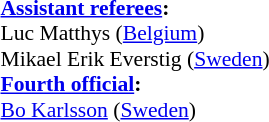<table width=100% style="font-size: 90%">
<tr>
<td><br><strong><a href='#'>Assistant referees</a>:</strong>
<br>Luc Matthys (<a href='#'>Belgium</a>)
<br>Mikael Erik Everstig (<a href='#'>Sweden</a>)
<br><strong><a href='#'>Fourth official</a>:</strong>
<br><a href='#'>Bo Karlsson</a> (<a href='#'>Sweden</a>)</td>
</tr>
</table>
